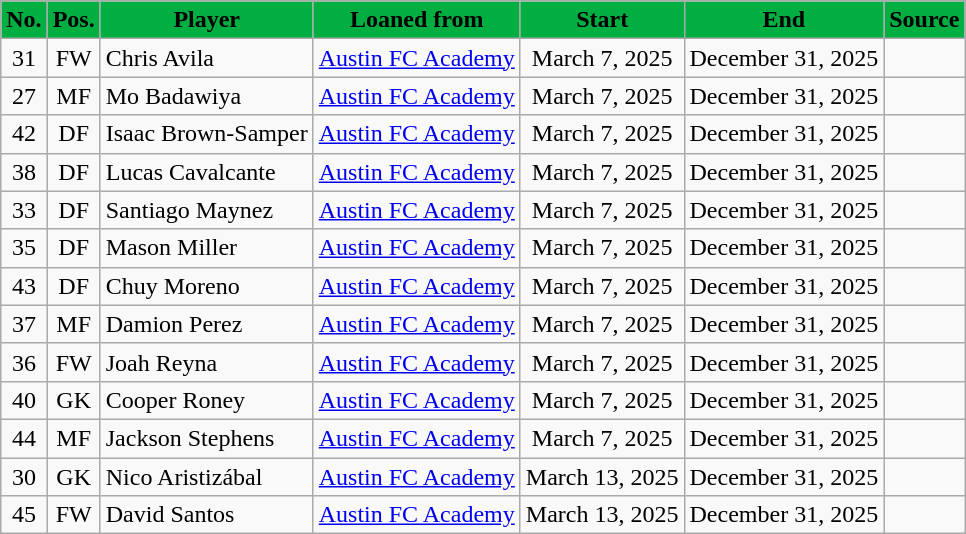<table class="wikitable" style="text-align:center; font-size:100%; ">
<tr>
<th style="background:#00AE42; color:#000000">No.</th>
<th style="background:#00AE42; color:#000000">Pos.</th>
<th style="background:#00AE42; color:#000000">Player</th>
<th style="background:#00AE42; color:#000000">Loaned from</th>
<th style="background:#00AE42; color:#000000">Start</th>
<th style="background:#00AE42; color:#000000">End</th>
<th style="background:#00AE42; color:#000000">Source</th>
</tr>
<tr>
<td>31</td>
<td>FW</td>
<td align="left"> Chris Avila</td>
<td align="left"> <a href='#'>Austin FC Academy</a></td>
<td>March 7, 2025</td>
<td>December 31, 2025</td>
<td></td>
</tr>
<tr>
<td>27</td>
<td>MF</td>
<td align="left"> Mo Badawiya</td>
<td align="left"> <a href='#'>Austin FC Academy</a></td>
<td>March 7, 2025</td>
<td>December 31, 2025</td>
<td></td>
</tr>
<tr>
<td>42</td>
<td>DF</td>
<td align="left"> Isaac Brown-Samper</td>
<td align="left"> <a href='#'>Austin FC Academy</a></td>
<td>March 7, 2025</td>
<td>December 31, 2025</td>
<td></td>
</tr>
<tr>
<td>38</td>
<td>DF</td>
<td align="left"> Lucas Cavalcante</td>
<td align="left"> <a href='#'>Austin FC Academy</a></td>
<td>March 7, 2025</td>
<td>December 31, 2025</td>
<td></td>
</tr>
<tr>
<td>33</td>
<td>DF</td>
<td align="left"> Santiago Maynez</td>
<td align="left"> <a href='#'>Austin FC Academy</a></td>
<td>March 7, 2025</td>
<td>December 31, 2025</td>
<td></td>
</tr>
<tr>
<td>35</td>
<td>DF</td>
<td align="left"> Mason Miller</td>
<td align="left"> <a href='#'>Austin FC Academy</a></td>
<td>March 7, 2025</td>
<td>December 31, 2025</td>
<td></td>
</tr>
<tr>
<td>43</td>
<td>DF</td>
<td align="left"> Chuy Moreno</td>
<td align="left"> <a href='#'>Austin FC Academy</a></td>
<td>March 7, 2025</td>
<td>December 31, 2025</td>
<td></td>
</tr>
<tr>
<td>37</td>
<td>MF</td>
<td align="left"> Damion Perez</td>
<td align="left"> <a href='#'>Austin FC Academy</a></td>
<td>March 7, 2025</td>
<td>December 31, 2025</td>
<td></td>
</tr>
<tr>
<td>36</td>
<td>FW</td>
<td align="left"> Joah Reyna</td>
<td align="left"> <a href='#'>Austin FC Academy</a></td>
<td>March 7, 2025</td>
<td>December 31, 2025</td>
<td></td>
</tr>
<tr>
<td>40</td>
<td>GK</td>
<td align="left"> Cooper Roney</td>
<td align="left"> <a href='#'>Austin FC Academy</a></td>
<td>March 7, 2025</td>
<td>December 31, 2025</td>
<td></td>
</tr>
<tr>
<td>44</td>
<td>MF</td>
<td align="left"> Jackson Stephens</td>
<td align="left"> <a href='#'>Austin FC Academy</a></td>
<td>March 7, 2025</td>
<td>December 31, 2025</td>
<td></td>
</tr>
<tr>
<td>30</td>
<td>GK</td>
<td align="left"> Nico Aristizábal</td>
<td align="left"> <a href='#'>Austin FC Academy</a></td>
<td>March 13, 2025</td>
<td>December 31, 2025</td>
<td></td>
</tr>
<tr>
<td>45</td>
<td>FW</td>
<td align="left"> David Santos</td>
<td align="left"> <a href='#'>Austin FC Academy</a></td>
<td>March 13, 2025</td>
<td>December 31, 2025</td>
<td></td>
</tr>
</table>
